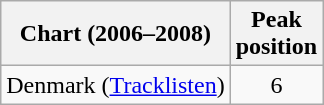<table class="wikitable">
<tr>
<th>Chart (2006–2008)</th>
<th>Peak<br>position</th>
</tr>
<tr>
<td>Denmark (<a href='#'>Tracklisten</a>)</td>
<td align="center">6</td>
</tr>
</table>
